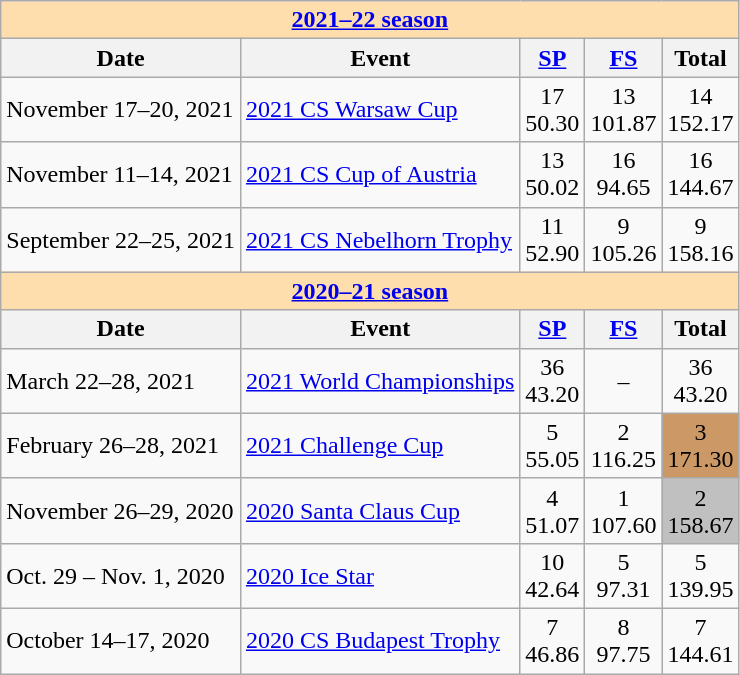<table class="wikitable">
<tr>
<td style="background-color: #ffdead; " colspan=5 align=center><a href='#'><strong>2021–22 season</strong></a></td>
</tr>
<tr>
<th>Date</th>
<th>Event</th>
<th><a href='#'>SP</a></th>
<th><a href='#'>FS</a></th>
<th>Total</th>
</tr>
<tr>
<td>November 17–20, 2021</td>
<td><a href='#'>2021 CS Warsaw Cup</a></td>
<td align=center>17 <br> 50.30</td>
<td align=center>13 <br> 101.87</td>
<td align=center>14 <br> 152.17</td>
</tr>
<tr>
<td>November 11–14, 2021</td>
<td><a href='#'>2021 CS Cup of Austria</a></td>
<td align=center>13 <br> 50.02</td>
<td align=center>16 <br> 94.65</td>
<td align=center>16 <br> 144.67</td>
</tr>
<tr>
<td>September 22–25, 2021</td>
<td><a href='#'>2021 CS Nebelhorn Trophy</a></td>
<td align=center>11 <br> 52.90</td>
<td align=center>9 <br> 105.26</td>
<td align=center>9 <br> 158.16</td>
</tr>
<tr>
<td colspan="5" style="background-color: #ffdead; " align="center"><a href='#'><strong>2020–21 season</strong></a></td>
</tr>
<tr>
<th>Date</th>
<th>Event</th>
<th><a href='#'>SP</a></th>
<th><a href='#'>FS</a></th>
<th>Total</th>
</tr>
<tr>
<td>March 22–28, 2021</td>
<td><a href='#'>2021 World Championships</a></td>
<td align=center>36 <br> 43.20</td>
<td align=center>–</td>
<td align=center>36 <br> 43.20</td>
</tr>
<tr>
<td>February 26–28, 2021</td>
<td><a href='#'>2021 Challenge Cup</a></td>
<td align=center>5 <br> 55.05</td>
<td align=center>2 <br> 116.25</td>
<td align=center bgcolor=cc9966>3 <br> 171.30</td>
</tr>
<tr>
<td>November 26–29, 2020</td>
<td><a href='#'>2020 Santa Claus Cup</a></td>
<td align=center>4 <br> 51.07</td>
<td align=center>1 <br> 107.60</td>
<td align=center bgcolor=silver>2 <br> 158.67</td>
</tr>
<tr>
<td>Oct. 29 – Nov. 1, 2020</td>
<td><a href='#'>2020 Ice Star</a></td>
<td align=center>10 <br> 42.64</td>
<td align=center>5 <br> 97.31</td>
<td align=center>5 <br> 139.95</td>
</tr>
<tr>
<td>October 14–17, 2020</td>
<td><a href='#'>2020 CS Budapest Trophy</a></td>
<td align=center>7 <br> 46.86</td>
<td align=center>8 <br> 97.75</td>
<td align=center>7 <br> 144.61</td>
</tr>
</table>
